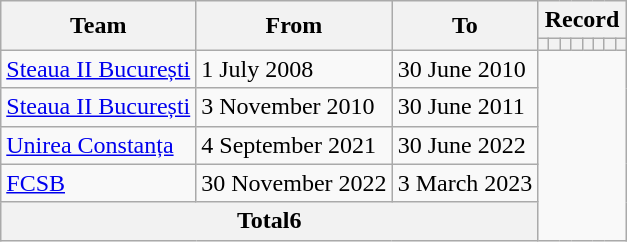<table class=wikitable style="text-align: center">
<tr>
<th rowspan=2>Team</th>
<th rowspan=2>From</th>
<th rowspan=2>To</th>
<th colspan=8>Record</th>
</tr>
<tr>
<th></th>
<th></th>
<th></th>
<th></th>
<th></th>
<th></th>
<th></th>
<th></th>
</tr>
<tr>
<td align=left> <a href='#'>Steaua II București</a></td>
<td align=left>1 July 2008</td>
<td align=left>30 June 2010<br></td>
</tr>
<tr>
<td align=left> <a href='#'>Steaua II București</a></td>
<td align=left>3 November 2010</td>
<td align=left>30 June 2011<br></td>
</tr>
<tr>
<td align=left> <a href='#'>Unirea Constanța</a></td>
<td align=left>4 September 2021</td>
<td align=left>30 June 2022<br></td>
</tr>
<tr>
<td align=left> <a href='#'>FCSB</a></td>
<td align=left>30 November 2022</td>
<td align=left>3 March 2023<br></td>
</tr>
<tr>
<th colspan=3>Total6<br></th>
</tr>
</table>
